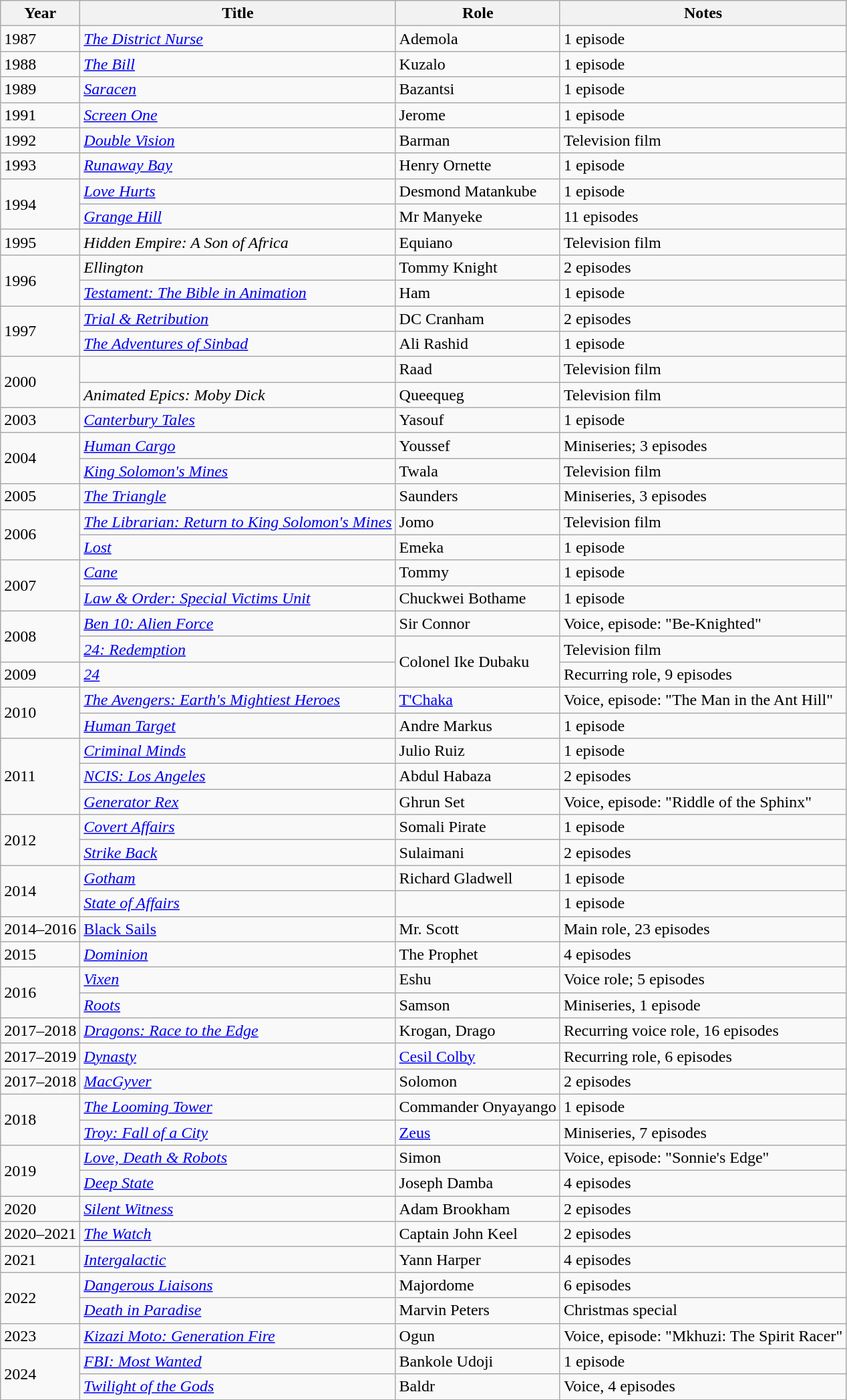<table class="wikitable sortable">
<tr>
<th>Year</th>
<th>Title</th>
<th>Role</th>
<th class="unsortable">Notes</th>
</tr>
<tr>
<td>1987</td>
<td><em><a href='#'>The District Nurse</a></em></td>
<td>Ademola</td>
<td>1 episode</td>
</tr>
<tr>
<td>1988</td>
<td><em><a href='#'>The Bill</a></em></td>
<td>Kuzalo</td>
<td>1 episode</td>
</tr>
<tr>
<td>1989</td>
<td><em><a href='#'>Saracen</a></em></td>
<td>Bazantsi</td>
<td>1 episode</td>
</tr>
<tr>
<td>1991</td>
<td><em><a href='#'>Screen One</a></em></td>
<td>Jerome</td>
<td>1 episode</td>
</tr>
<tr>
<td>1992</td>
<td><em><a href='#'>Double Vision</a></em></td>
<td>Barman</td>
<td>Television film</td>
</tr>
<tr>
<td>1993</td>
<td><em><a href='#'>Runaway Bay</a></em></td>
<td>Henry Ornette</td>
<td>1 episode</td>
</tr>
<tr>
<td rowspan="2">1994</td>
<td><em><a href='#'>Love Hurts</a></em></td>
<td>Desmond Matankube</td>
<td>1 episode</td>
</tr>
<tr>
<td><em><a href='#'>Grange Hill</a></em></td>
<td>Mr Manyeke</td>
<td>11 episodes</td>
</tr>
<tr>
<td>1995</td>
<td><em>Hidden Empire: A Son of Africa</em></td>
<td>Equiano</td>
<td>Television film</td>
</tr>
<tr>
<td rowspan="2">1996</td>
<td><em>Ellington</em></td>
<td>Tommy Knight</td>
<td>2 episodes</td>
</tr>
<tr>
<td><em><a href='#'>Testament: The Bible in Animation</a></em></td>
<td>Ham</td>
<td>1 episode</td>
</tr>
<tr>
<td rowspan="2">1997</td>
<td><em><a href='#'>Trial & Retribution</a></em></td>
<td>DC Cranham</td>
<td>2 episodes</td>
</tr>
<tr>
<td><em><a href='#'>The Adventures of Sinbad</a></em></td>
<td>Ali Rashid</td>
<td>1 episode</td>
</tr>
<tr>
<td rowspan="2">2000</td>
<td><em></em></td>
<td>Raad</td>
<td>Television film</td>
</tr>
<tr>
<td><em>Animated Epics: Moby Dick</em></td>
<td>Queequeg</td>
<td>Television film</td>
</tr>
<tr>
<td>2003</td>
<td><em><a href='#'>Canterbury Tales</a></em></td>
<td>Yasouf</td>
<td>1 episode</td>
</tr>
<tr>
<td rowspan="2">2004</td>
<td><em><a href='#'>Human Cargo</a></em></td>
<td>Youssef</td>
<td>Miniseries; 3 episodes</td>
</tr>
<tr>
<td><em><a href='#'>King Solomon's Mines</a></em></td>
<td>Twala</td>
<td>Television film</td>
</tr>
<tr>
<td>2005</td>
<td><em><a href='#'>The Triangle</a></em></td>
<td>Saunders</td>
<td>Miniseries, 3 episodes</td>
</tr>
<tr>
<td rowspan="2">2006</td>
<td><em><a href='#'>The Librarian: Return to King Solomon's Mines</a></em></td>
<td>Jomo</td>
<td>Television film</td>
</tr>
<tr>
<td><em><a href='#'>Lost</a></em></td>
<td>Emeka</td>
<td>1 episode</td>
</tr>
<tr>
<td rowspan="2">2007</td>
<td><em><a href='#'>Cane</a></em></td>
<td>Tommy</td>
<td>1 episode</td>
</tr>
<tr>
<td><em><a href='#'>Law & Order: Special Victims Unit</a></em></td>
<td>Chuckwei Bothame</td>
<td>1 episode</td>
</tr>
<tr>
<td rowspan="2">2008</td>
<td><em><a href='#'>Ben 10: Alien Force</a></em></td>
<td>Sir Connor</td>
<td>Voice, episode: "Be-Knighted"</td>
</tr>
<tr>
<td><em><a href='#'>24: Redemption</a></em></td>
<td rowspan="2">Colonel Ike Dubaku</td>
<td>Television film</td>
</tr>
<tr>
<td>2009</td>
<td><em><a href='#'>24</a></em></td>
<td>Recurring role, 9 episodes</td>
</tr>
<tr>
<td rowspan="2">2010</td>
<td><em><a href='#'>The Avengers: Earth's Mightiest Heroes</a></em></td>
<td><a href='#'>T'Chaka</a></td>
<td>Voice, episode: "The Man in the Ant Hill"</td>
</tr>
<tr>
<td><em><a href='#'>Human Target</a></em></td>
<td>Andre Markus</td>
<td>1 episode</td>
</tr>
<tr>
<td rowspan="3">2011</td>
<td><em><a href='#'>Criminal Minds</a></em></td>
<td>Julio Ruiz</td>
<td>1 episode</td>
</tr>
<tr>
<td><em><a href='#'>NCIS: Los Angeles</a></em></td>
<td>Abdul Habaza</td>
<td>2 episodes</td>
</tr>
<tr>
<td><em><a href='#'>Generator Rex</a></em></td>
<td>Ghrun Set</td>
<td>Voice, episode: "Riddle of the Sphinx"</td>
</tr>
<tr>
<td rowspan="2">2012</td>
<td><em><a href='#'>Covert Affairs</a></em></td>
<td>Somali Pirate</td>
<td>1 episode</td>
</tr>
<tr>
<td><em><a href='#'>Strike Back</a></em></td>
<td>Sulaimani</td>
<td>2 episodes</td>
</tr>
<tr>
<td rowspan="2">2014</td>
<td><em><a href='#'>Gotham</a></em></td>
<td>Richard Gladwell</td>
<td>1 episode</td>
</tr>
<tr>
<td><em><a href='#'>State of Affairs</a></em></td>
<td></td>
<td>1 episode</td>
</tr>
<tr>
<td>2014–2016</td>
<td><em><a href='#'></em>Black Sails<em></a></em></td>
<td>Mr. Scott</td>
<td>Main role, 23 episodes</td>
</tr>
<tr>
<td>2015</td>
<td><em><a href='#'>Dominion</a></em></td>
<td>The Prophet</td>
<td>4 episodes</td>
</tr>
<tr>
<td rowspan="2">2016</td>
<td><em><a href='#'>Vixen</a></em></td>
<td>Eshu</td>
<td>Voice role; 5 episodes</td>
</tr>
<tr>
<td><em><a href='#'>Roots</a></em></td>
<td>Samson</td>
<td>Miniseries, 1 episode</td>
</tr>
<tr>
<td>2017–2018</td>
<td><em><a href='#'>Dragons: Race to the Edge</a></em></td>
<td>Krogan, Drago</td>
<td>Recurring voice role, 16 episodes</td>
</tr>
<tr>
<td>2017–2019</td>
<td><em><a href='#'>Dynasty</a></em></td>
<td><a href='#'>Cesil Colby</a></td>
<td>Recurring role, 6 episodes</td>
</tr>
<tr>
<td>2017–2018</td>
<td><em><a href='#'>MacGyver</a></em></td>
<td>Solomon</td>
<td>2 episodes</td>
</tr>
<tr>
<td rowspan="2">2018</td>
<td><em><a href='#'>The Looming Tower</a></em></td>
<td>Commander Onyayango</td>
<td>1 episode</td>
</tr>
<tr>
<td><em><a href='#'>Troy: Fall of a City</a></em></td>
<td><a href='#'>Zeus</a></td>
<td>Miniseries, 7 episodes</td>
</tr>
<tr>
<td rowspan="2">2019</td>
<td><em><a href='#'>Love, Death & Robots</a></em></td>
<td>Simon</td>
<td>Voice, episode: "Sonnie's Edge"</td>
</tr>
<tr>
<td><em><a href='#'>Deep State</a></em></td>
<td>Joseph Damba</td>
<td>4 episodes</td>
</tr>
<tr>
<td>2020</td>
<td><em><a href='#'>Silent Witness</a></em></td>
<td>Adam Brookham</td>
<td>2 episodes</td>
</tr>
<tr>
<td>2020–2021</td>
<td><em><a href='#'>The Watch</a></em></td>
<td>Captain John Keel</td>
<td>2 episodes</td>
</tr>
<tr>
<td>2021</td>
<td><em><a href='#'>Intergalactic</a></em></td>
<td>Yann Harper</td>
<td>4 episodes</td>
</tr>
<tr>
<td rowspan="2">2022</td>
<td><em><a href='#'>Dangerous Liaisons</a></em></td>
<td>Majordome</td>
<td>6 episodes</td>
</tr>
<tr>
<td><em><a href='#'>Death in Paradise</a></em></td>
<td>Marvin Peters</td>
<td>Christmas special</td>
</tr>
<tr>
<td>2023</td>
<td><em><a href='#'>Kizazi Moto: Generation Fire</a></em></td>
<td>Ogun</td>
<td>Voice, episode: "Mkhuzi: The Spirit Racer"</td>
</tr>
<tr>
<td rowspan="2">2024</td>
<td><em><a href='#'>FBI: Most Wanted</a></em></td>
<td>Bankole Udoji</td>
<td>1 episode</td>
</tr>
<tr>
<td><em><a href='#'>Twilight of the Gods</a></em></td>
<td>Baldr</td>
<td>Voice, 4 episodes</td>
</tr>
</table>
